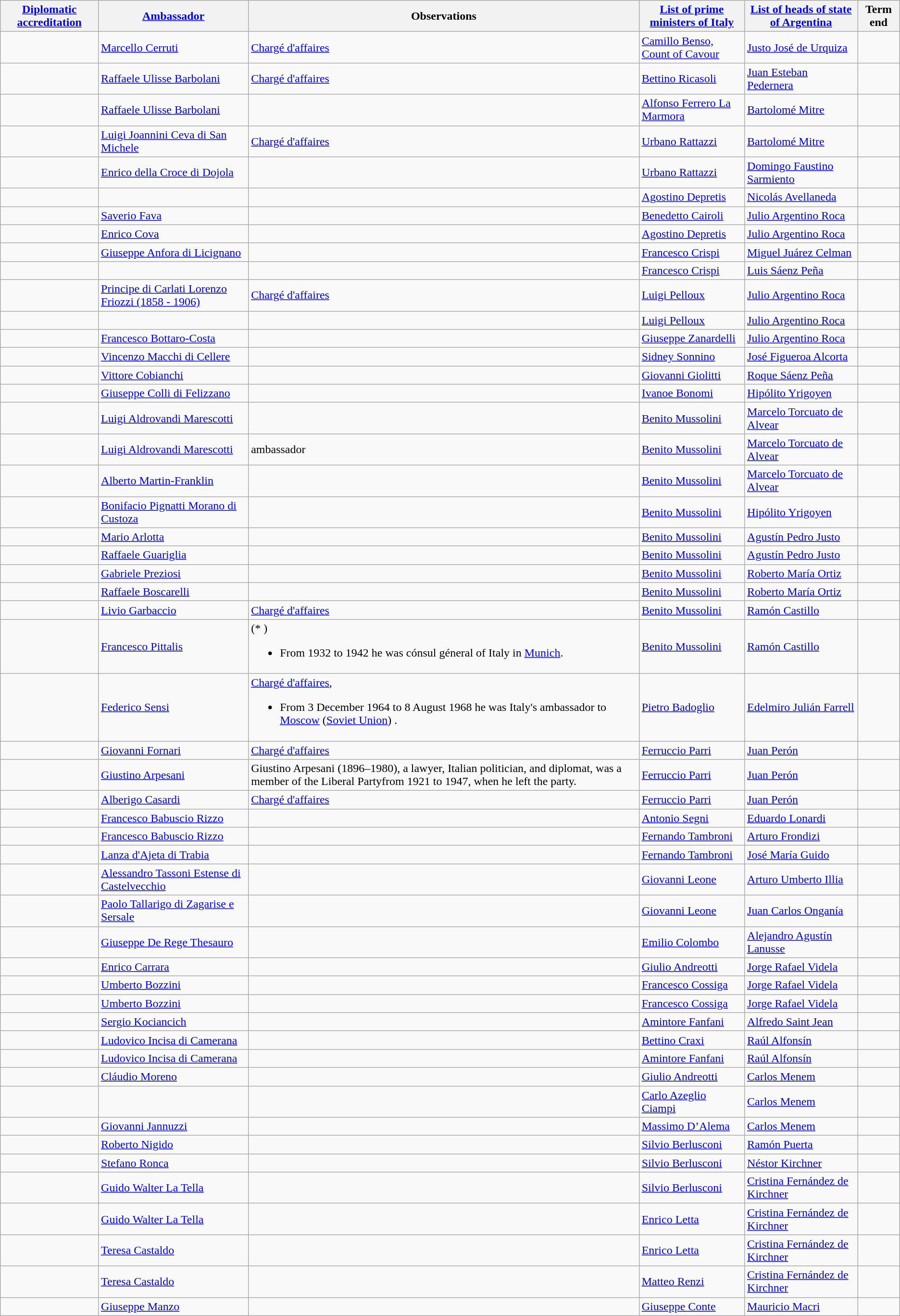<table class="wikitable sortable">
<tr>
<th><a href='#'>Diplomatic accreditation</a></th>
<th><a href='#'>Ambassador</a></th>
<th>Observations</th>
<th><a href='#'>List of prime ministers of Italy</a></th>
<th><a href='#'>List of heads of state of Argentina</a></th>
<th>Term end</th>
</tr>
<tr>
<td></td>
<td><a href='#'>Marcello Cerruti</a></td>
<td><a href='#'>Chargé d'affaires</a></td>
<td><a href='#'>Camillo Benso, Count of Cavour</a></td>
<td><a href='#'>Justo José de Urquiza</a></td>
<td></td>
</tr>
<tr>
<td></td>
<td><a href='#'>Raffaele Ulisse Barbolani</a></td>
<td><a href='#'>Chargé d'affaires</a></td>
<td><a href='#'>Bettino Ricasoli</a></td>
<td><a href='#'>Juan Esteban Pedernera</a></td>
<td></td>
</tr>
<tr>
<td></td>
<td><a href='#'>Raffaele Ulisse Barbolani</a></td>
<td></td>
<td><a href='#'>Alfonso Ferrero La Marmora</a></td>
<td><a href='#'>Bartolomé Mitre</a></td>
<td></td>
</tr>
<tr>
<td></td>
<td><a href='#'>Luigi Joannini Ceva di San Michele</a></td>
<td><a href='#'>Chargé d'affaires</a></td>
<td><a href='#'>Urbano Rattazzi</a></td>
<td><a href='#'>Bartolomé Mitre</a></td>
<td></td>
</tr>
<tr>
<td></td>
<td><a href='#'>Enrico della Croce di Dojola</a></td>
<td></td>
<td><a href='#'>Urbano Rattazzi</a></td>
<td><a href='#'>Domingo Faustino Sarmiento</a></td>
<td></td>
</tr>
<tr>
<td></td>
<td></td>
<td></td>
<td><a href='#'>Agostino Depretis</a></td>
<td><a href='#'>Nicolás Avellaneda</a></td>
<td></td>
</tr>
<tr>
<td></td>
<td><a href='#'>Saverio Fava</a></td>
<td></td>
<td><a href='#'>Benedetto Cairoli</a></td>
<td><a href='#'>Julio Argentino Roca</a></td>
<td></td>
</tr>
<tr>
<td></td>
<td><a href='#'>Enrico Cova</a></td>
<td></td>
<td><a href='#'>Agostino Depretis</a></td>
<td><a href='#'>Julio Argentino Roca</a></td>
<td></td>
</tr>
<tr>
<td></td>
<td><a href='#'>Giuseppe Anfora di Licignano</a></td>
<td></td>
<td><a href='#'>Francesco Crispi</a></td>
<td><a href='#'>Miguel Juárez Celman</a></td>
<td></td>
</tr>
<tr>
<td></td>
<td></td>
<td></td>
<td><a href='#'>Francesco Crispi</a></td>
<td><a href='#'>Luis Sáenz Peña</a></td>
<td></td>
</tr>
<tr>
<td></td>
<td><a href='#'>Principe di Carlati Lorenzo Friozzi (1858 - 1906) </a></td>
<td><a href='#'>Chargé d'affaires</a></td>
<td><a href='#'>Luigi Pelloux</a></td>
<td><a href='#'>Julio Argentino Roca</a></td>
<td></td>
</tr>
<tr>
<td></td>
<td></td>
<td></td>
<td><a href='#'>Luigi Pelloux</a></td>
<td><a href='#'>Julio Argentino Roca</a></td>
<td></td>
</tr>
<tr>
<td></td>
<td><a href='#'>Francesco Bottaro-Costa</a></td>
<td></td>
<td><a href='#'>Giuseppe Zanardelli</a></td>
<td><a href='#'>Julio Argentino Roca</a></td>
<td></td>
</tr>
<tr>
<td></td>
<td><a href='#'>Vincenzo Macchi di Cellere</a></td>
<td></td>
<td><a href='#'>Sidney Sonnino</a></td>
<td><a href='#'>José Figueroa Alcorta</a></td>
<td></td>
</tr>
<tr>
<td></td>
<td><a href='#'>Vittore Cobianchi</a></td>
<td></td>
<td><a href='#'>Giovanni Giolitti</a></td>
<td><a href='#'>Roque Sáenz Peña</a></td>
<td></td>
</tr>
<tr>
<td></td>
<td><a href='#'>Giuseppe Colli di Felizzano</a></td>
<td></td>
<td><a href='#'>Ivanoe Bonomi</a></td>
<td><a href='#'>Hipólito Yrigoyen</a></td>
<td></td>
</tr>
<tr>
<td></td>
<td><a href='#'>Luigi Aldrovandi Marescotti</a></td>
<td></td>
<td><a href='#'>Benito Mussolini</a></td>
<td><a href='#'>Marcelo Torcuato de Alvear</a></td>
<td></td>
</tr>
<tr>
<td></td>
<td><a href='#'>Luigi Aldrovandi Marescotti</a></td>
<td>ambassador</td>
<td><a href='#'>Benito Mussolini</a></td>
<td><a href='#'>Marcelo Torcuato de Alvear</a></td>
<td></td>
</tr>
<tr>
<td></td>
<td><a href='#'>Alberto Martin-Franklin</a></td>
<td></td>
<td><a href='#'>Benito Mussolini</a></td>
<td><a href='#'>Marcelo Torcuato de Alvear</a></td>
<td></td>
</tr>
<tr>
<td></td>
<td><a href='#'>Bonifacio Pignatti Morano di Custoza</a></td>
<td></td>
<td><a href='#'>Benito Mussolini</a></td>
<td><a href='#'>Hipólito Yrigoyen</a></td>
<td></td>
</tr>
<tr>
<td></td>
<td><a href='#'>Mario Arlotta</a></td>
<td></td>
<td><a href='#'>Benito Mussolini</a></td>
<td><a href='#'>Agustín Pedro Justo</a></td>
<td></td>
</tr>
<tr>
<td></td>
<td><a href='#'>Raffaele Guariglia</a></td>
<td></td>
<td><a href='#'>Benito Mussolini</a></td>
<td><a href='#'>Agustín Pedro Justo</a></td>
<td></td>
</tr>
<tr>
<td></td>
<td><a href='#'>Gabriele Preziosi</a></td>
<td></td>
<td><a href='#'>Benito Mussolini</a></td>
<td><a href='#'>Roberto María Ortiz</a></td>
<td></td>
</tr>
<tr>
<td></td>
<td><a href='#'>Raffaele Boscarelli</a></td>
<td></td>
<td><a href='#'>Benito Mussolini</a></td>
<td><a href='#'>Roberto María Ortiz</a></td>
<td></td>
</tr>
<tr>
<td></td>
<td><a href='#'>Livio Garbaccio</a></td>
<td><a href='#'>Chargé d'affaires</a></td>
<td><a href='#'>Benito Mussolini</a></td>
<td><a href='#'>Ramón Castillo</a></td>
<td></td>
</tr>
<tr>
<td></td>
<td><a href='#'>Francesco Pittalis</a></td>
<td>(* )<br><ul><li>From 1932 to 1942 he was cónsul géneral of Italy in <a href='#'>Munich</a>.</li></ul></td>
<td><a href='#'>Benito Mussolini</a></td>
<td><a href='#'>Ramón Castillo</a></td>
<td></td>
</tr>
<tr>
<td></td>
<td><a href='#'>Federico Sensi</a></td>
<td><a href='#'>Chargé d'affaires</a>,<br><ul><li>From 3 December 1964 to 8 August 1968 he was Italy's ambassador to <a href='#'>Moscow</a> (<a href='#'>Soviet Union</a>) .</li></ul></td>
<td><a href='#'>Pietro Badoglio</a></td>
<td><a href='#'>Edelmiro Julián Farrell</a></td>
<td></td>
</tr>
<tr>
<td></td>
<td><a href='#'>Giovanni Fornari</a></td>
<td><a href='#'>Chargé d'affaires</a></td>
<td><a href='#'>Ferruccio Parri</a></td>
<td><a href='#'>Juan Perón</a></td>
<td></td>
</tr>
<tr>
<td></td>
<td><a href='#'>Giustino Arpesani</a></td>
<td>Giustino Arpesani (1896–1980), a lawyer, Italian politician, and diplomat, was a member of the Liberal Partyfrom 1921 to 1947, when he left the party.</td>
<td><a href='#'>Ferruccio Parri</a></td>
<td><a href='#'>Juan Perón</a></td>
<td></td>
</tr>
<tr>
<td></td>
<td><a href='#'>Alberigo Casardi</a></td>
<td><a href='#'>Chargé d'affaires</a></td>
<td><a href='#'>Ferruccio Parri</a></td>
<td><a href='#'>Juan Perón</a></td>
<td></td>
</tr>
<tr>
<td></td>
<td><a href='#'>Francesco Babuscio Rizzo</a></td>
<td></td>
<td><a href='#'>Antonio Segni</a></td>
<td><a href='#'>Eduardo Lonardi</a></td>
<td></td>
</tr>
<tr>
<td></td>
<td><a href='#'>Francesco Babuscio Rizzo</a></td>
<td></td>
<td><a href='#'>Fernando Tambroni</a></td>
<td><a href='#'>Arturo Frondizi</a></td>
<td></td>
</tr>
<tr>
<td></td>
<td><a href='#'>Lanza d'Ajeta di Trabia</a></td>
<td></td>
<td><a href='#'>Fernando Tambroni</a></td>
<td><a href='#'>José María Guido</a></td>
<td></td>
</tr>
<tr>
<td></td>
<td><a href='#'>Alessandro Tassoni Estense di Castelvecchio</a></td>
<td></td>
<td><a href='#'>Giovanni Leone</a></td>
<td><a href='#'>Arturo Umberto Illia</a></td>
<td></td>
</tr>
<tr>
<td></td>
<td><a href='#'>Paolo Tallarigo di Zagarise e Sersale</a></td>
<td></td>
<td><a href='#'>Giovanni Leone</a></td>
<td><a href='#'>Juan Carlos Onganía</a></td>
<td></td>
</tr>
<tr>
<td></td>
<td><a href='#'>Giuseppe De Rege Thesauro</a></td>
<td></td>
<td><a href='#'>Emilio Colombo</a></td>
<td><a href='#'>Alejandro Agustín Lanusse</a></td>
<td></td>
</tr>
<tr>
<td></td>
<td><a href='#'>Enrico Carrara</a></td>
<td></td>
<td><a href='#'>Giulio Andreotti</a></td>
<td><a href='#'>Jorge Rafael Videla</a></td>
<td></td>
</tr>
<tr>
<td></td>
<td><a href='#'>Umberto Bozzini</a></td>
<td></td>
<td><a href='#'>Francesco Cossiga</a></td>
<td><a href='#'>Jorge Rafael Videla</a></td>
<td></td>
</tr>
<tr>
<td></td>
<td><a href='#'>Umberto Bozzini</a></td>
<td></td>
<td><a href='#'>Francesco Cossiga</a></td>
<td><a href='#'>Jorge Rafael Videla</a></td>
<td></td>
</tr>
<tr>
<td></td>
<td><a href='#'>Sergio Kociancich</a></td>
<td></td>
<td><a href='#'>Amintore Fanfani</a></td>
<td><a href='#'>Alfredo Saint Jean</a></td>
<td></td>
</tr>
<tr>
<td></td>
<td><a href='#'>Ludovico Incisa di Camerana</a></td>
<td></td>
<td><a href='#'>Bettino Craxi</a></td>
<td><a href='#'>Raúl Alfonsín</a></td>
<td></td>
</tr>
<tr>
<td></td>
<td><a href='#'>Ludovico Incisa di Camerana</a></td>
<td></td>
<td><a href='#'>Amintore Fanfani</a></td>
<td><a href='#'>Raúl Alfonsín</a></td>
<td></td>
</tr>
<tr>
<td></td>
<td><a href='#'>Cláudio Moreno</a></td>
<td></td>
<td><a href='#'>Giulio Andreotti</a></td>
<td><a href='#'>Carlos Menem</a></td>
<td></td>
</tr>
<tr>
<td></td>
<td></td>
<td></td>
<td><a href='#'>Carlo Azeglio Ciampi</a></td>
<td><a href='#'>Carlos Menem</a></td>
<td></td>
</tr>
<tr>
<td></td>
<td><a href='#'>Giovanni Jannuzzi</a></td>
<td></td>
<td><a href='#'>Massimo D’Alema</a></td>
<td><a href='#'>Carlos Menem</a></td>
<td></td>
</tr>
<tr>
<td></td>
<td><a href='#'>Roberto Nigido</a></td>
<td></td>
<td><a href='#'>Silvio Berlusconi</a></td>
<td><a href='#'>Ramón Puerta</a></td>
<td></td>
</tr>
<tr>
<td></td>
<td><a href='#'>Stefano Ronca</a></td>
<td></td>
<td><a href='#'>Silvio Berlusconi</a></td>
<td><a href='#'>Néstor Kirchner</a></td>
<td></td>
</tr>
<tr>
<td></td>
<td><a href='#'>Guido Walter La Tella</a></td>
<td></td>
<td><a href='#'>Silvio Berlusconi</a></td>
<td><a href='#'>Cristina Fernández de Kirchner</a></td>
<td></td>
</tr>
<tr>
<td></td>
<td><a href='#'>Guido Walter La Tella</a></td>
<td></td>
<td><a href='#'>Enrico Letta</a></td>
<td><a href='#'>Cristina Fernández de Kirchner</a></td>
<td></td>
</tr>
<tr>
<td></td>
<td><a href='#'>Teresa Castaldo</a></td>
<td></td>
<td><a href='#'>Enrico Letta</a></td>
<td><a href='#'>Cristina Fernández de Kirchner</a></td>
<td></td>
</tr>
<tr>
<td></td>
<td><a href='#'>Teresa Castaldo</a></td>
<td></td>
<td><a href='#'>Matteo Renzi</a></td>
<td><a href='#'>Cristina Fernández de Kirchner</a></td>
<td></td>
</tr>
<tr>
<td></td>
<td><a href='#'>Giuseppe Manzo</a><br></onlyinclude></td>
<td></td>
<td><a href='#'>Giuseppe Conte</a></td>
<td><a href='#'>Mauricio Macri</a></td>
<td></td>
</tr>
</table>
